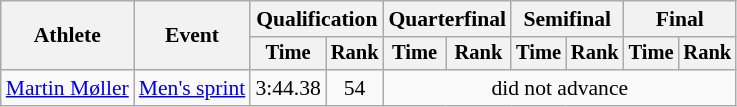<table class="wikitable" style="font-size:90%">
<tr>
<th rowspan="2">Athlete</th>
<th rowspan="2">Event</th>
<th colspan="2">Qualification</th>
<th colspan="2">Quarterfinal</th>
<th colspan="2">Semifinal</th>
<th colspan="2">Final</th>
</tr>
<tr style="font-size:95%">
<th>Time</th>
<th>Rank</th>
<th>Time</th>
<th>Rank</th>
<th>Time</th>
<th>Rank</th>
<th>Time</th>
<th>Rank</th>
</tr>
<tr align=center>
<td align=left><a href='#'>Martin Møller</a></td>
<td align=left><a href='#'>Men's sprint</a></td>
<td>3:44.38</td>
<td>54</td>
<td colspan=6>did not advance</td>
</tr>
</table>
